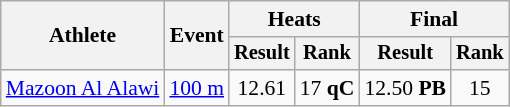<table class="wikitable" style="font-size:90%">
<tr>
<th rowspan=2>Athlete</th>
<th rowspan=2>Event</th>
<th colspan=2>Heats</th>
<th colspan=2>Final</th>
</tr>
<tr style="font-size:95%">
<th>Result</th>
<th>Rank</th>
<th>Result</th>
<th>Rank</th>
</tr>
<tr align=center>
<td align=left><a href='#'>Mazoon Al Alawi</a></td>
<td align=left><a href='#'>100 m</a></td>
<td>12.61</td>
<td>17 <strong>qC</strong></td>
<td>12.50 <strong>PB</strong></td>
<td>15</td>
</tr>
</table>
